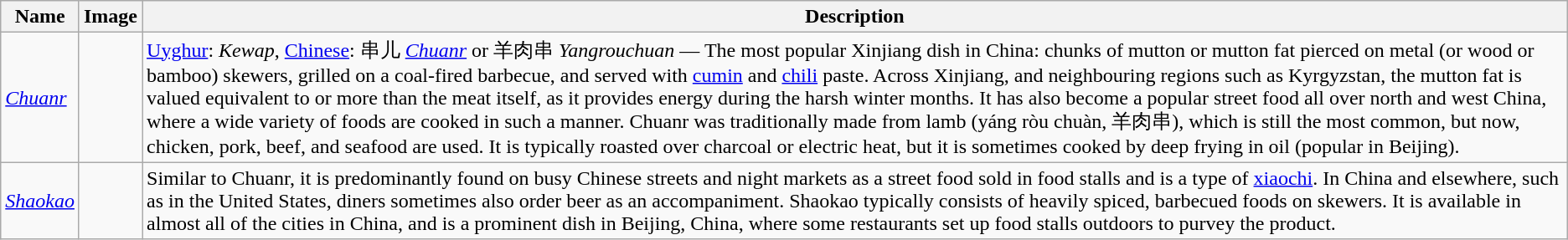<table class="wikitable">
<tr>
<th>Name</th>
<th class="unsortable">Image</th>
<th>Description</th>
</tr>
<tr>
<td><em><a href='#'>Chuanr</a></em></td>
<td></td>
<td><a href='#'>Uyghur</a>: <em>Kewap</em>, <a href='#'>Chinese</a>: 串儿 <em><a href='#'>Chuanr</a></em> or 羊肉串 <em>Yangrouchuan</em> — The most popular Xinjiang dish in China: chunks of mutton or mutton fat pierced on metal (or wood or bamboo) skewers, grilled on a coal-fired barbecue, and served with <a href='#'>cumin</a> and <a href='#'>chili</a> paste. Across Xinjiang, and neighbouring regions such as Kyrgyzstan, the mutton fat is valued equivalent to or more than the meat itself, as it provides energy during the harsh winter months. It has also become a popular street food all over north and west China, where a wide variety of foods are cooked in such a manner. Chuanr was traditionally made from lamb (yáng ròu chuàn, 羊肉串), which is still the most common, but now, chicken, pork, beef, and seafood are used. It is typically roasted over charcoal or electric heat, but it is sometimes cooked by deep frying in oil (popular in Beijing).</td>
</tr>
<tr>
<td><em><a href='#'>Shaokao</a></em></td>
<td></td>
<td>Similar to Chuanr, it is predominantly found on busy Chinese streets and night markets as a street food sold in food stalls and is a type of <a href='#'>xiaochi</a>. In China and elsewhere, such as in the United States, diners sometimes also order beer as an accompaniment. Shaokao typically consists of heavily spiced, barbecued foods on skewers. It is available in almost all of the cities in China, and is a prominent dish in Beijing, China, where some restaurants set up food stalls outdoors to purvey the product.</td>
</tr>
</table>
